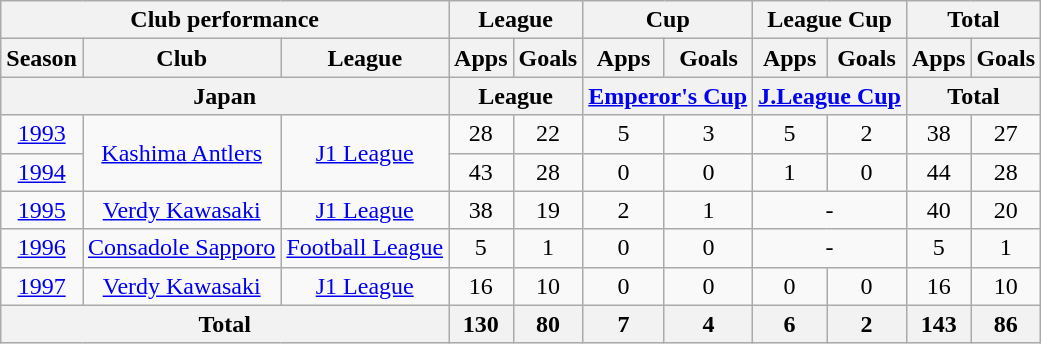<table class="wikitable" style="text-align:center;">
<tr>
<th colspan=3>Club performance</th>
<th colspan=2>League</th>
<th colspan=2>Cup</th>
<th colspan=2>League Cup</th>
<th colspan=2>Total</th>
</tr>
<tr>
<th>Season</th>
<th>Club</th>
<th>League</th>
<th>Apps</th>
<th>Goals</th>
<th>Apps</th>
<th>Goals</th>
<th>Apps</th>
<th>Goals</th>
<th>Apps</th>
<th>Goals</th>
</tr>
<tr>
<th colspan=3>Japan</th>
<th colspan=2>League</th>
<th colspan=2><a href='#'>Emperor's Cup</a></th>
<th colspan=2><a href='#'>J.League Cup</a></th>
<th colspan=2>Total</th>
</tr>
<tr>
<td><a href='#'>1993</a></td>
<td rowspan="2"><a href='#'>Kashima Antlers</a></td>
<td rowspan="2"><a href='#'>J1 League</a></td>
<td>28</td>
<td>22</td>
<td>5</td>
<td>3</td>
<td>5</td>
<td>2</td>
<td>38</td>
<td>27</td>
</tr>
<tr>
<td><a href='#'>1994</a></td>
<td>43</td>
<td>28</td>
<td>0</td>
<td>0</td>
<td>1</td>
<td>0</td>
<td>44</td>
<td>28</td>
</tr>
<tr>
<td><a href='#'>1995</a></td>
<td><a href='#'>Verdy Kawasaki</a></td>
<td><a href='#'>J1 League</a></td>
<td>38</td>
<td>19</td>
<td>2</td>
<td>1</td>
<td colspan="2">-</td>
<td>40</td>
<td>20</td>
</tr>
<tr>
<td><a href='#'>1996</a></td>
<td><a href='#'>Consadole Sapporo</a></td>
<td><a href='#'>Football League</a></td>
<td>5</td>
<td>1</td>
<td>0</td>
<td>0</td>
<td colspan="2">-</td>
<td>5</td>
<td>1</td>
</tr>
<tr>
<td><a href='#'>1997</a></td>
<td><a href='#'>Verdy Kawasaki</a></td>
<td><a href='#'>J1 League</a></td>
<td>16</td>
<td>10</td>
<td>0</td>
<td>0</td>
<td>0</td>
<td>0</td>
<td>16</td>
<td>10</td>
</tr>
<tr>
<th colspan=3>Total</th>
<th>130</th>
<th>80</th>
<th>7</th>
<th>4</th>
<th>6</th>
<th>2</th>
<th>143</th>
<th>86</th>
</tr>
</table>
